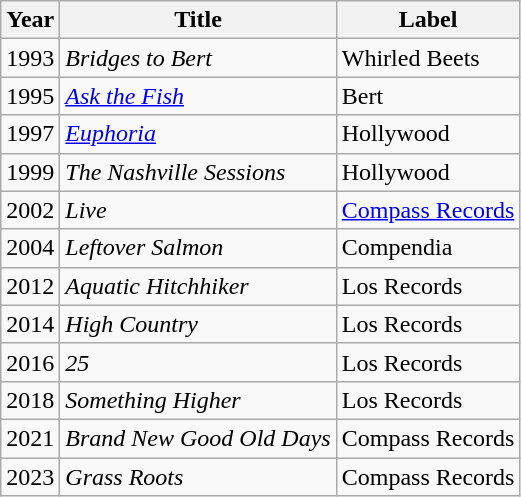<table class="wikitable">
<tr>
<th>Year</th>
<th>Title</th>
<th>Label</th>
</tr>
<tr>
<td style="text-align:center;">1993</td>
<td align="left"><em>Bridges to Bert</em></td>
<td align="left">Whirled Beets</td>
</tr>
<tr>
<td style="text-align:center;">1995</td>
<td align="left"><em><a href='#'>Ask the Fish</a></em></td>
<td align="left">Bert</td>
</tr>
<tr>
<td style="text-align:center;">1997</td>
<td align="left"><em><a href='#'>Euphoria</a></em></td>
<td align="left">Hollywood</td>
</tr>
<tr>
<td style="text-align:center;">1999</td>
<td align="left"><em>The Nashville Sessions</em></td>
<td align="left">Hollywood </td>
</tr>
<tr>
<td style="text-align:center;">2002</td>
<td align="left"><em>Live</em></td>
<td align="left"><a href='#'>Compass Records</a></td>
</tr>
<tr>
<td style="text-align:center;">2004</td>
<td align="left"><em>Leftover Salmon</em></td>
<td align="left">Compendia </td>
</tr>
<tr>
<td style="text-align:center;">2012</td>
<td align="left"><em>Aquatic Hitchhiker</em></td>
<td align="left">Los Records</td>
</tr>
<tr>
<td style="text-align:center;">2014</td>
<td align="left"><em>High Country</em></td>
<td align="left">Los Records </td>
</tr>
<tr>
<td style="text-align:center;">2016</td>
<td align="left"><em>25</em></td>
<td align="left">Los Records</td>
</tr>
<tr>
<td style="text-align:center;">2018</td>
<td align="left"><em>Something Higher</em></td>
<td align="left">Los Records</td>
</tr>
<tr>
<td style="text-align:center;">2021</td>
<td align="left"><em>Brand New Good Old Days</em></td>
<td align="left">Compass Records</td>
</tr>
<tr>
<td style="text-align:center;">2023</td>
<td align="left"><em>Grass Roots</em></td>
<td align="left">Compass Records</td>
</tr>
</table>
